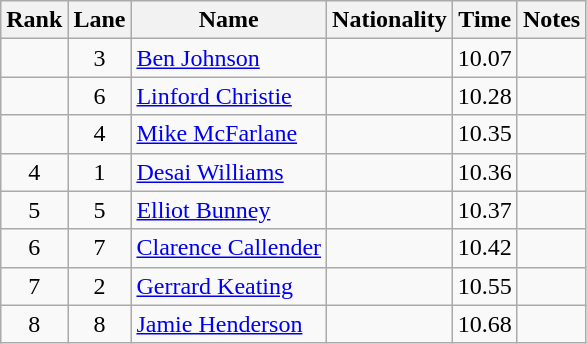<table class="wikitable sortable" style=" text-align:center">
<tr>
<th>Rank</th>
<th>Lane</th>
<th>Name</th>
<th>Nationality</th>
<th>Time</th>
<th>Notes</th>
</tr>
<tr>
<td></td>
<td>3</td>
<td align=left><a href='#'>Ben Johnson</a></td>
<td align=left></td>
<td>10.07</td>
<td></td>
</tr>
<tr>
<td></td>
<td>6</td>
<td align=left><a href='#'>Linford Christie</a></td>
<td align=left></td>
<td>10.28</td>
<td></td>
</tr>
<tr>
<td></td>
<td>4</td>
<td align=left><a href='#'>Mike McFarlane</a></td>
<td align=left></td>
<td>10.35</td>
<td></td>
</tr>
<tr>
<td>4</td>
<td>1</td>
<td align=left><a href='#'>Desai Williams</a></td>
<td align=left></td>
<td>10.36</td>
<td></td>
</tr>
<tr>
<td>5</td>
<td>5</td>
<td align=left><a href='#'>Elliot Bunney</a></td>
<td align=left></td>
<td>10.37</td>
<td></td>
</tr>
<tr>
<td>6</td>
<td>7</td>
<td align=left><a href='#'>Clarence Callender</a></td>
<td align=left></td>
<td>10.42</td>
<td></td>
</tr>
<tr>
<td>7</td>
<td>2</td>
<td align=left><a href='#'>Gerrard Keating</a></td>
<td align=left></td>
<td>10.55</td>
<td></td>
</tr>
<tr>
<td>8</td>
<td>8</td>
<td align=left><a href='#'>Jamie Henderson</a></td>
<td align=left></td>
<td>10.68</td>
<td></td>
</tr>
</table>
